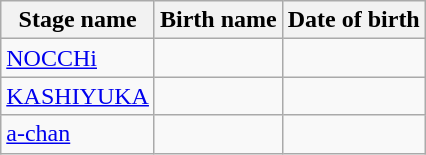<table class="wikitable">
<tr>
<th>Stage name</th>
<th>Birth name</th>
<th>Date of birth</th>
</tr>
<tr>
<td><a href='#'>NOCCHi</a></td>
<td></td>
<td></td>
</tr>
<tr>
<td><a href='#'>KASHIYUKA</a></td>
<td></td>
<td></td>
</tr>
<tr>
<td><a href='#'>a-chan</a></td>
<td></td>
<td></td>
</tr>
</table>
